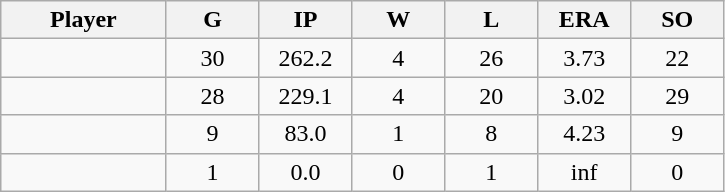<table class="wikitable sortable">
<tr>
<th bgcolor="#DDDDFF" width="16%">Player</th>
<th bgcolor="#DDDDFF" width="9%">G</th>
<th bgcolor="#DDDDFF" width="9%">IP</th>
<th bgcolor="#DDDDFF" width="9%">W</th>
<th bgcolor="#DDDDFF" width="9%">L</th>
<th bgcolor="#DDDDFF" width="9%">ERA</th>
<th bgcolor="#DDDDFF" width="9%">SO</th>
</tr>
<tr align="center">
<td></td>
<td>30</td>
<td>262.2</td>
<td>4</td>
<td>26</td>
<td>3.73</td>
<td>22</td>
</tr>
<tr align="center">
<td></td>
<td>28</td>
<td>229.1</td>
<td>4</td>
<td>20</td>
<td>3.02</td>
<td>29</td>
</tr>
<tr align="center">
<td></td>
<td>9</td>
<td>83.0</td>
<td>1</td>
<td>8</td>
<td>4.23</td>
<td>9</td>
</tr>
<tr align="center">
<td></td>
<td>1</td>
<td>0.0</td>
<td>0</td>
<td>1</td>
<td>inf</td>
<td>0</td>
</tr>
</table>
